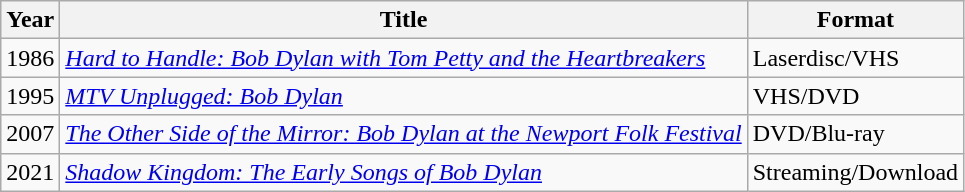<table class="wikitable">
<tr>
<th>Year</th>
<th>Title</th>
<th>Format</th>
</tr>
<tr>
<td>1986</td>
<td><em><a href='#'>Hard to Handle: Bob Dylan with Tom Petty and the Heartbreakers</a></em></td>
<td>Laserdisc/VHS</td>
</tr>
<tr>
<td>1995</td>
<td><em><a href='#'>MTV Unplugged: Bob Dylan</a></em></td>
<td>VHS/DVD</td>
</tr>
<tr>
<td>2007</td>
<td><em><a href='#'>The Other Side of the Mirror: Bob Dylan at the Newport Folk Festival</a></em></td>
<td>DVD/Blu-ray</td>
</tr>
<tr>
<td>2021</td>
<td><em><a href='#'>Shadow Kingdom: The Early Songs of Bob Dylan</a></em></td>
<td>Streaming/Download</td>
</tr>
</table>
